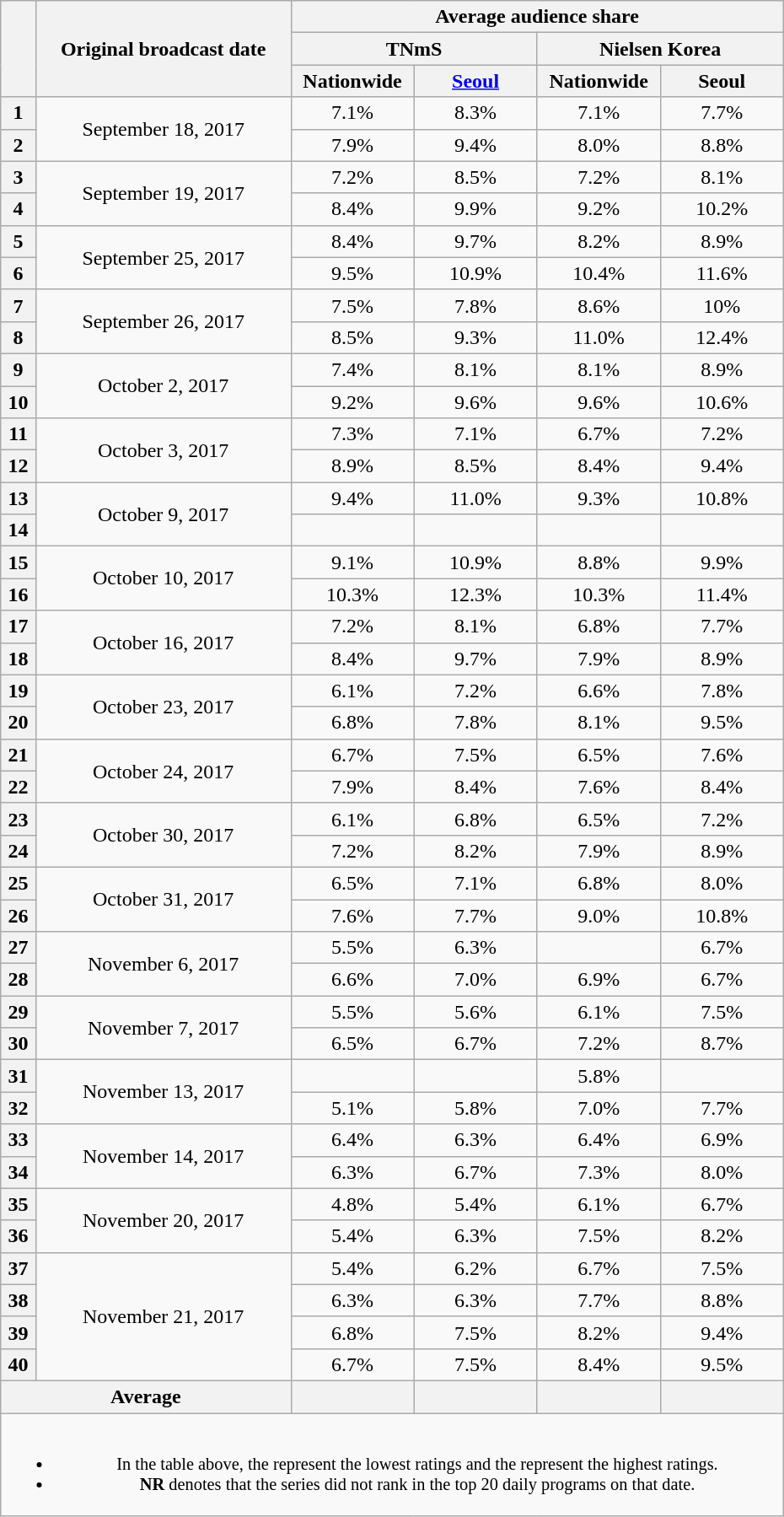<table class="wikitable" style="text-align:center; width:620px">
<tr>
<th rowspan="3"></th>
<th rowspan="3">Original broadcast date</th>
<th colspan="4">Average audience share</th>
</tr>
<tr>
<th colspan="2">TNmS</th>
<th colspan="2">Nielsen Korea</th>
</tr>
<tr>
<th width="90">Nationwide</th>
<th width="90"><a href='#'>Seoul</a></th>
<th width="90">Nationwide</th>
<th width="90">Seoul</th>
</tr>
<tr>
<th>1</th>
<td rowspan="2">September 18, 2017</td>
<td>7.1% </td>
<td>8.3% </td>
<td>7.1% </td>
<td>7.7% </td>
</tr>
<tr>
<th>2</th>
<td>7.9% </td>
<td>9.4% </td>
<td>8.0% </td>
<td>8.8% </td>
</tr>
<tr>
<th>3</th>
<td rowspan="2">September 19, 2017</td>
<td>7.2% </td>
<td>8.5% </td>
<td>7.2% </td>
<td>8.1% </td>
</tr>
<tr>
<th>4</th>
<td>8.4% </td>
<td>9.9% </td>
<td>9.2% </td>
<td>10.2% </td>
</tr>
<tr>
<th>5</th>
<td rowspan="2">September 25, 2017</td>
<td>8.4% </td>
<td>9.7% </td>
<td>8.2% </td>
<td>8.9%  </td>
</tr>
<tr>
<th>6</th>
<td>9.5% </td>
<td>10.9% </td>
<td>10.4% </td>
<td>11.6% </td>
</tr>
<tr>
<th>7</th>
<td rowspan="2">September 26, 2017</td>
<td>7.5% </td>
<td>7.8% </td>
<td>8.6% </td>
<td>10% </td>
</tr>
<tr>
<th>8</th>
<td>8.5% </td>
<td>9.3% </td>
<td>11.0% </td>
<td>12.4% </td>
</tr>
<tr>
<th>9</th>
<td rowspan="2">October 2, 2017</td>
<td>7.4% </td>
<td>8.1% </td>
<td>8.1% </td>
<td>8.9% </td>
</tr>
<tr>
<th>10</th>
<td>9.2% </td>
<td>9.6% </td>
<td>9.6% </td>
<td>10.6% </td>
</tr>
<tr>
<th>11</th>
<td rowspan="2">October 3, 2017</td>
<td>7.3% </td>
<td>7.1% </td>
<td>6.7% </td>
<td>7.2% </td>
</tr>
<tr>
<th>12</th>
<td>8.9% </td>
<td>8.5% </td>
<td>8.4% </td>
<td>9.4% </td>
</tr>
<tr>
<th>13</th>
<td rowspan="2">October 9, 2017</td>
<td>9.4% </td>
<td>11.0% </td>
<td>9.3% </td>
<td>10.8% </td>
</tr>
<tr>
<th>14</th>
<td> </td>
<td> </td>
<td> </td>
<td> </td>
</tr>
<tr>
<th>15</th>
<td rowspan="2">October 10, 2017</td>
<td>9.1% </td>
<td>10.9% </td>
<td>8.8% </td>
<td>9.9% </td>
</tr>
<tr>
<th>16</th>
<td>10.3% </td>
<td>12.3% </td>
<td>10.3% </td>
<td>11.4% </td>
</tr>
<tr>
<th>17</th>
<td rowspan="2">October 16, 2017</td>
<td>7.2% </td>
<td>8.1% </td>
<td>6.8% </td>
<td>7.7% </td>
</tr>
<tr>
<th>18</th>
<td>8.4% </td>
<td>9.7% </td>
<td>7.9% </td>
<td>8.9% </td>
</tr>
<tr>
<th>19</th>
<td rowspan="2">October 23, 2017</td>
<td>6.1% </td>
<td>7.2% </td>
<td>6.6% </td>
<td>7.8% </td>
</tr>
<tr>
<th>20</th>
<td>6.8% </td>
<td>7.8% </td>
<td>8.1% </td>
<td>9.5% </td>
</tr>
<tr>
<th>21</th>
<td rowspan="2">October 24, 2017</td>
<td>6.7% </td>
<td>7.5% </td>
<td>6.5% </td>
<td>7.6% </td>
</tr>
<tr>
<th>22</th>
<td>7.9% </td>
<td>8.4% </td>
<td>7.6% </td>
<td>8.4% </td>
</tr>
<tr>
<th>23</th>
<td rowspan="2">October 30, 2017</td>
<td>6.1% </td>
<td>6.8% </td>
<td>6.5% </td>
<td>7.2% </td>
</tr>
<tr>
<th>24</th>
<td>7.2% </td>
<td>8.2% </td>
<td>7.9% </td>
<td>8.9% </td>
</tr>
<tr>
<th>25</th>
<td rowspan="2">October 31, 2017</td>
<td>6.5% </td>
<td>7.1% </td>
<td>6.8% </td>
<td>8.0% </td>
</tr>
<tr>
<th>26</th>
<td>7.6% </td>
<td>7.7% </td>
<td>9.0% </td>
<td>10.8% </td>
</tr>
<tr>
<th>27</th>
<td rowspan="2">November 6, 2017</td>
<td>5.5% </td>
<td>6.3% </td>
<td> </td>
<td>6.7% </td>
</tr>
<tr>
<th>28</th>
<td>6.6% </td>
<td>7.0% </td>
<td>6.9% </td>
<td>6.7% </td>
</tr>
<tr>
<th>29</th>
<td rowspan="2">November 7, 2017</td>
<td>5.5% </td>
<td>5.6% </td>
<td>6.1% </td>
<td>7.5% </td>
</tr>
<tr>
<th>30</th>
<td>6.5% </td>
<td>6.7% </td>
<td>7.2% </td>
<td>8.7% </td>
</tr>
<tr>
<th>31</th>
<td rowspan="2">November 13, 2017</td>
<td> </td>
<td> </td>
<td>5.8% </td>
<td> </td>
</tr>
<tr>
<th>32</th>
<td>5.1% </td>
<td>5.8% </td>
<td>7.0% </td>
<td>7.7% </td>
</tr>
<tr>
<th>33</th>
<td rowspan="2">November 14, 2017</td>
<td>6.4% </td>
<td>6.3% </td>
<td>6.4% </td>
<td>6.9% </td>
</tr>
<tr>
<th>34</th>
<td>6.3% </td>
<td>6.7% </td>
<td>7.3% </td>
<td>8.0% </td>
</tr>
<tr>
<th>35</th>
<td rowspan="2">November 20, 2017</td>
<td>4.8% </td>
<td>5.4% </td>
<td>6.1% </td>
<td>6.7% </td>
</tr>
<tr>
<th>36</th>
<td>5.4% </td>
<td>6.3% </td>
<td>7.5% </td>
<td>8.2% </td>
</tr>
<tr>
<th>37</th>
<td rowspan="4">November 21, 2017</td>
<td>5.4% </td>
<td>6.2% </td>
<td>6.7% </td>
<td>7.5% </td>
</tr>
<tr>
<th>38</th>
<td>6.3% </td>
<td>6.3% </td>
<td>7.7% </td>
<td>8.8% </td>
</tr>
<tr>
<th>39</th>
<td>6.8% </td>
<td>7.5% </td>
<td>8.2% </td>
<td>9.4% </td>
</tr>
<tr>
<th>40</th>
<td>6.7% </td>
<td>7.5% </td>
<td>8.4% </td>
<td>9.5% </td>
</tr>
<tr>
<th colspan="2">Average</th>
<th></th>
<th></th>
<th></th>
<th></th>
</tr>
<tr>
<td colspan="6" style="font-size:85%"><br><ul><li>In the table above, the <strong></strong> represent the lowest ratings and the <strong></strong> represent the highest ratings.</li><li><strong>NR</strong> denotes that the series did not rank in the top 20 daily programs on that date.</li></ul></td>
</tr>
</table>
